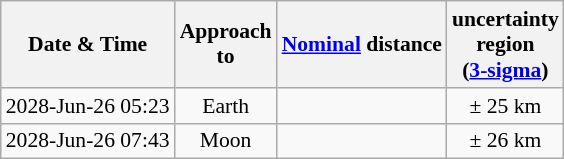<table class="wikitable" style="text-align:center; font-size: 0.9em;">
<tr>
<th>Date & Time</th>
<th>Approach<br>to</th>
<th><a href='#'>Nominal</a> distance</th>
<th>uncertainty<br>region<br>(<a href='#'>3-sigma</a>)</th>
</tr>
<tr>
<td>2028-Jun-26 05:23</td>
<td>Earth</td>
<td></td>
<td>± 25 km</td>
</tr>
<tr>
<td>2028-Jun-26 07:43</td>
<td>Moon</td>
<td></td>
<td>± 26 km</td>
</tr>
</table>
